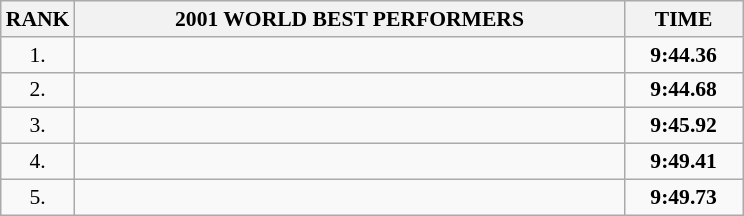<table class="wikitable" style="border-collapse: collapse; font-size: 90%;">
<tr>
<th>RANK</th>
<th align="center" style="width: 25em">2001 WORLD BEST PERFORMERS</th>
<th align="center" style="width: 5em">TIME</th>
</tr>
<tr>
<td align="center">1.</td>
<td></td>
<td align="center"><strong>9:44.36</strong></td>
</tr>
<tr>
<td align="center">2.</td>
<td></td>
<td align="center"><strong>9:44.68</strong></td>
</tr>
<tr>
<td align="center">3.</td>
<td></td>
<td align="center"><strong>9:45.92</strong></td>
</tr>
<tr>
<td align="center">4.</td>
<td></td>
<td align="center"><strong>9:49.41</strong></td>
</tr>
<tr>
<td align="center">5.</td>
<td></td>
<td align="center"><strong>9:49.73</strong></td>
</tr>
</table>
